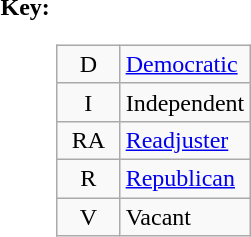<table>
<tr valign=top>
<th>Key:</th>
<td><br><table class=wikitable>
<tr>
<td align=center width=35px >D</td>
<td><a href='#'>Democratic</a></td>
</tr>
<tr>
<td align=center width=35px >I</td>
<td>Independent</td>
</tr>
<tr>
<td align=center width=35px ><span>RA</span></td>
<td><a href='#'>Readjuster</a></td>
</tr>
<tr>
<td align=center width=35px >R</td>
<td><a href='#'>Republican</a></td>
</tr>
<tr>
<td align=center width=35px >V</td>
<td>Vacant</td>
</tr>
</table>
</td>
</tr>
</table>
